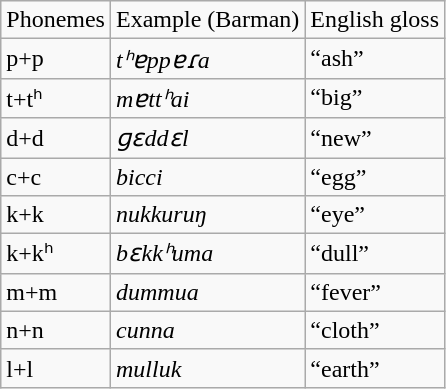<table class="wikitable">
<tr>
<td>Phonemes</td>
<td>Example (Barman)</td>
<td>English gloss</td>
</tr>
<tr>
<td>p+p</td>
<td><em>tʰɐppɐɾa</em></td>
<td>“ash”</td>
</tr>
<tr>
<td>t+tʰ</td>
<td><em>mɐttʰai</em></td>
<td>“big”</td>
</tr>
<tr>
<td>d+d</td>
<td><em>ɡɛddɛl</em></td>
<td>“new”</td>
</tr>
<tr>
<td>c+c</td>
<td><em>bicci</em></td>
<td>“egg”</td>
</tr>
<tr>
<td>k+k</td>
<td><em>nukkuruŋ</em></td>
<td>“eye”</td>
</tr>
<tr>
<td>k+kʰ</td>
<td><em>bɛkkʰuma</em></td>
<td>“dull”</td>
</tr>
<tr>
<td>m+m</td>
<td><em>dummua</em></td>
<td>“fever”</td>
</tr>
<tr>
<td>n+n</td>
<td><em>cunna</em></td>
<td>“cloth”</td>
</tr>
<tr>
<td>l+l</td>
<td><em>mulluk</em></td>
<td>“earth”</td>
</tr>
</table>
